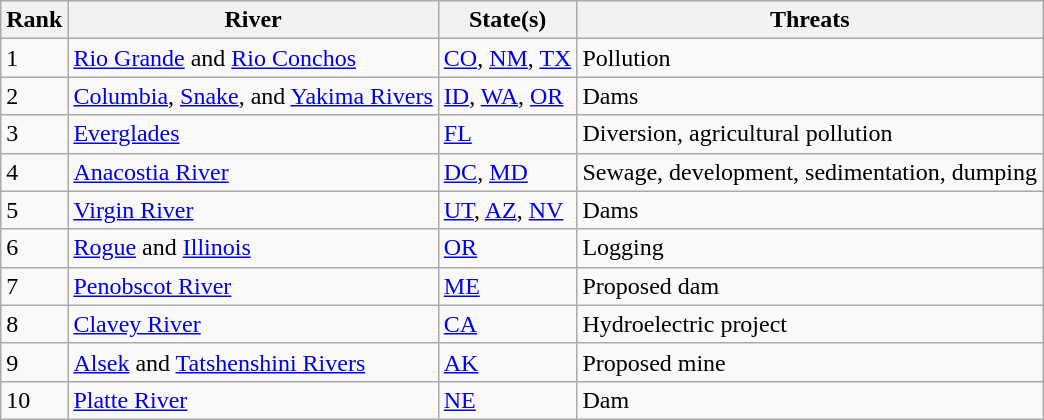<table class="wikitable sortable">
<tr>
<th>Rank</th>
<th>River</th>
<th>State(s)</th>
<th>Threats</th>
</tr>
<tr>
<td>1</td>
<td><a href='#'>Rio Grande</a> and <a href='#'>Rio Conchos</a></td>
<td><a href='#'>CO</a>, <a href='#'>NM</a>, <a href='#'>TX</a></td>
<td>Pollution</td>
</tr>
<tr>
<td>2</td>
<td><a href='#'>Columbia</a>, <a href='#'>Snake</a>, and <a href='#'>Yakima Rivers</a></td>
<td><a href='#'>ID</a>, <a href='#'>WA</a>, <a href='#'>OR</a></td>
<td>Dams</td>
</tr>
<tr>
<td>3</td>
<td><a href='#'>Everglades</a></td>
<td><a href='#'>FL</a></td>
<td>Diversion, agricultural pollution</td>
</tr>
<tr>
<td>4</td>
<td><a href='#'>Anacostia River</a></td>
<td><a href='#'>DC</a>, <a href='#'>MD</a></td>
<td>Sewage, development, sedimentation, dumping</td>
</tr>
<tr>
<td>5</td>
<td><a href='#'>Virgin River</a></td>
<td><a href='#'>UT</a>, <a href='#'>AZ</a>, <a href='#'>NV</a></td>
<td>Dams</td>
</tr>
<tr>
<td>6</td>
<td><a href='#'>Rogue</a> and <a href='#'>Illinois</a></td>
<td><a href='#'>OR</a></td>
<td>Logging</td>
</tr>
<tr>
<td>7</td>
<td><a href='#'>Penobscot River</a></td>
<td><a href='#'>ME</a></td>
<td>Proposed dam</td>
</tr>
<tr>
<td>8</td>
<td><a href='#'>Clavey River</a></td>
<td><a href='#'>CA</a></td>
<td>Hydroelectric project</td>
</tr>
<tr>
<td>9</td>
<td><a href='#'>Alsek</a> and <a href='#'>Tatshenshini Rivers</a></td>
<td><a href='#'>AK</a></td>
<td>Proposed mine</td>
</tr>
<tr>
<td>10</td>
<td><a href='#'>Platte River</a></td>
<td><a href='#'>NE</a></td>
<td>Dam</td>
</tr>
</table>
